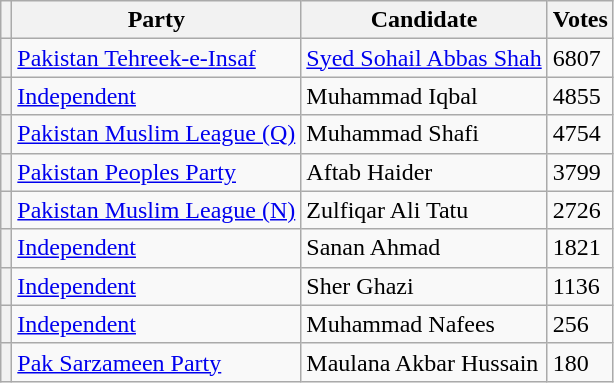<table class="wikitable">
<tr>
<th></th>
<th>Party</th>
<th>Candidate</th>
<th>Votes</th>
</tr>
<tr>
<th></th>
<td><a href='#'>Pakistan Tehreek-e-Insaf</a></td>
<td><a href='#'>Syed Sohail Abbas Shah</a></td>
<td>6807</td>
</tr>
<tr>
<th></th>
<td><a href='#'>Independent</a></td>
<td>Muhammad Iqbal</td>
<td>4855</td>
</tr>
<tr>
<th></th>
<td><a href='#'>Pakistan Muslim League (Q)</a></td>
<td>Muhammad Shafi</td>
<td>4754</td>
</tr>
<tr>
<th></th>
<td><a href='#'>Pakistan Peoples Party</a></td>
<td>Aftab Haider</td>
<td>3799</td>
</tr>
<tr>
<th></th>
<td><a href='#'>Pakistan Muslim League (N)</a></td>
<td>Zulfiqar Ali Tatu</td>
<td>2726</td>
</tr>
<tr>
<th></th>
<td><a href='#'>Independent</a></td>
<td>Sanan Ahmad</td>
<td>1821</td>
</tr>
<tr>
<th></th>
<td><a href='#'>Independent</a></td>
<td>Sher Ghazi</td>
<td>1136</td>
</tr>
<tr>
<th></th>
<td><a href='#'>Independent</a></td>
<td>Muhammad Nafees</td>
<td>256</td>
</tr>
<tr>
<th></th>
<td><a href='#'>Pak Sarzameen Party</a></td>
<td>Maulana Akbar Hussain</td>
<td>180</td>
</tr>
</table>
